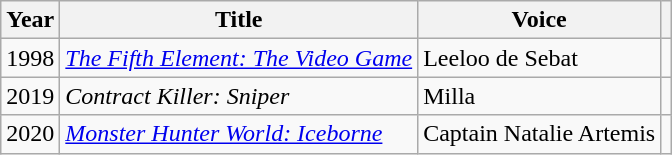<table class="wikitable sortable">
<tr>
<th scope="col">Year</th>
<th scope="col">Title</th>
<th scope="col">Voice</th>
<th scope="col" class="unsortable"></th>
</tr>
<tr>
<td>1998</td>
<td><em><a href='#'>The Fifth Element: The Video Game</a></em></td>
<td>Leeloo de Sebat</td>
<td></td>
</tr>
<tr>
<td>2019</td>
<td><em>Contract Killer: Sniper</em></td>
<td>Milla</td>
<td></td>
</tr>
<tr>
<td>2020</td>
<td><em><a href='#'>Monster Hunter World: Iceborne</a></em></td>
<td>Captain Natalie Artemis</td>
<td></td>
</tr>
</table>
